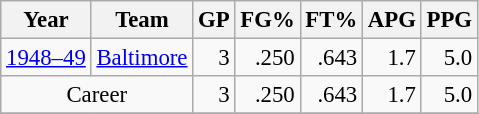<table class="wikitable sortable" style="font-size:95%; text-align:right;">
<tr>
<th>Year</th>
<th>Team</th>
<th>GP</th>
<th>FG%</th>
<th>FT%</th>
<th>APG</th>
<th>PPG</th>
</tr>
<tr>
<td style="text-align:left;"><a href='#'>1948–49</a></td>
<td style="text-align:left;"><a href='#'>Baltimore</a></td>
<td>3</td>
<td>.250</td>
<td>.643</td>
<td>1.7</td>
<td>5.0</td>
</tr>
<tr>
<td style="text-align:center;" colspan="2">Career</td>
<td>3</td>
<td>.250</td>
<td>.643</td>
<td>1.7</td>
<td>5.0</td>
</tr>
<tr>
</tr>
</table>
